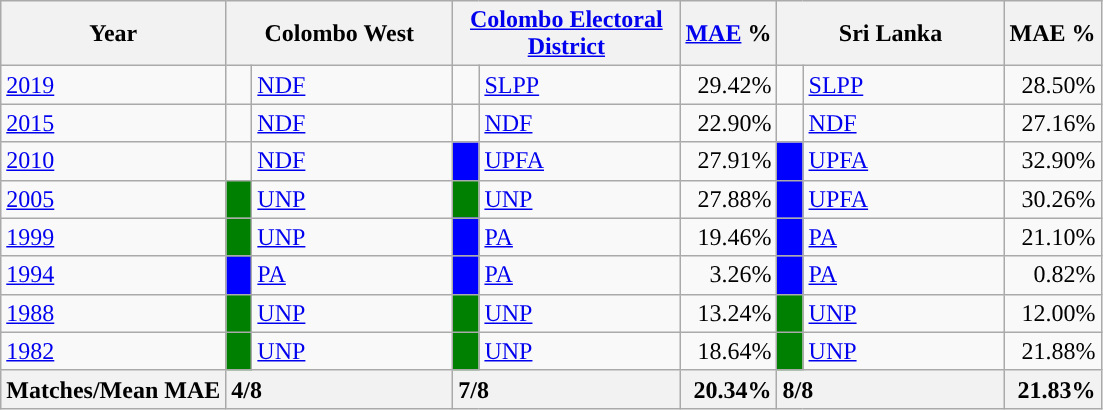<table class="wikitable">
<tr>
<th>Year</th>
<th colspan="2" width="144px">Colombo West</th>
<th colspan="2" width="144px"><a href='#'>Colombo Electoral District</a></th>
<th><a href='#'>MAE</a> %</th>
<th colspan="2" width="144px">Sri Lanka</th>
<th>MAE %</th>
</tr>
<tr>
<td><a href='#'>2019</a></td>
<td style="background-color:"></td>
<td style="text-align:left;"><a href='#'>NDF</a></td>
<td style="background-color:"></td>
<td style="text-align:left;"><a href='#'>SLPP</a></td>
<td style="text-align:right;">29.42%</td>
<td style="background-color:"></td>
<td style="text-align:left;"><a href='#'>SLPP</a></td>
<td style="text-align:right;">28.50%</td>
</tr>
<tr>
<td><a href='#'>2015</a></td>
<td style="background-color:"></td>
<td style="text-align:left;"><a href='#'>NDF</a></td>
<td style="background-color:"></td>
<td style="text-align:left;"><a href='#'>NDF</a></td>
<td style="text-align:right;">22.90%</td>
<td style="background-color:"></td>
<td style="text-align:left;"><a href='#'>NDF</a></td>
<td style="text-align:right;">27.16%</td>
</tr>
<tr>
<td><a href='#'>2010</a></td>
<td style="background-color:"></td>
<td style="text-align:left;"><a href='#'>NDF</a></td>
<td style="background-color:blue;" width="10px"></td>
<td style="text-align:left;"><a href='#'>UPFA</a></td>
<td style="text-align:right;">27.91%</td>
<td style="background-color:blue;" width="10px"></td>
<td style="text-align:left;"><a href='#'>UPFA</a></td>
<td style="text-align:right;">32.90%</td>
</tr>
<tr>
<td><a href='#'>2005</a></td>
<td style="background-color:green;" width="10px"></td>
<td style="text-align:left;"><a href='#'>UNP</a></td>
<td style="background-color:green;" width="10px"></td>
<td style="text-align:left;"><a href='#'>UNP</a></td>
<td style="text-align:right;">27.88%</td>
<td style="background-color:blue;" width="10px"></td>
<td style="text-align:left;"><a href='#'>UPFA</a></td>
<td style="text-align:right;">30.26%</td>
</tr>
<tr>
<td><a href='#'>1999</a></td>
<td style="background-color:green;" width="10px"></td>
<td style="text-align:left;"><a href='#'>UNP</a></td>
<td style="background-color:blue;" width="10px"></td>
<td style="text-align:left;"><a href='#'>PA</a></td>
<td style="text-align:right;">19.46%</td>
<td style="background-color:blue;" width="10px"></td>
<td style="text-align:left;"><a href='#'>PA</a></td>
<td style="text-align:right;">21.10%</td>
</tr>
<tr>
<td><a href='#'>1994</a></td>
<td style="background-color:blue;" width="10px"></td>
<td style="text-align:left;"><a href='#'>PA</a></td>
<td style="background-color:blue;" width="10px"></td>
<td style="text-align:left;"><a href='#'>PA</a></td>
<td style="text-align:right;">3.26%</td>
<td style="background-color:blue;" width="10px"></td>
<td style="text-align:left;"><a href='#'>PA</a></td>
<td style="text-align:right;">0.82%</td>
</tr>
<tr>
<td><a href='#'>1988</a></td>
<td style="background-color:green;" width="10px"></td>
<td style="text-align:left;"><a href='#'>UNP</a></td>
<td style="background-color:green;" width="10px"></td>
<td style="text-align:left;"><a href='#'>UNP</a></td>
<td style="text-align:right;">13.24%</td>
<td style="background-color:green;" width="10px"></td>
<td style="text-align:left;"><a href='#'>UNP</a></td>
<td style="text-align:right;">12.00%</td>
</tr>
<tr>
<td><a href='#'>1982</a></td>
<td style="background-color:green;" width="10px"></td>
<td style="text-align:left;"><a href='#'>UNP</a></td>
<td style="background-color:green;" width="10px"></td>
<td style="text-align:left;"><a href='#'>UNP</a></td>
<td style="text-align:right;">18.64%</td>
<td style="background-color:green;" width="10px"></td>
<td style="text-align:left;"><a href='#'>UNP</a></td>
<td style="text-align:right;">21.88%</td>
</tr>
<tr>
<th>Matches/Mean MAE</th>
<th style="text-align:left;"colspan="2" width="144px">4/8</th>
<th style="text-align:left;"colspan="2" width="144px">7/8</th>
<th style="text-align:right;">20.34%</th>
<th style="text-align:left;"colspan="2" width="144px">8/8</th>
<th style="text-align:right;">21.83%</th>
</tr>
</table>
